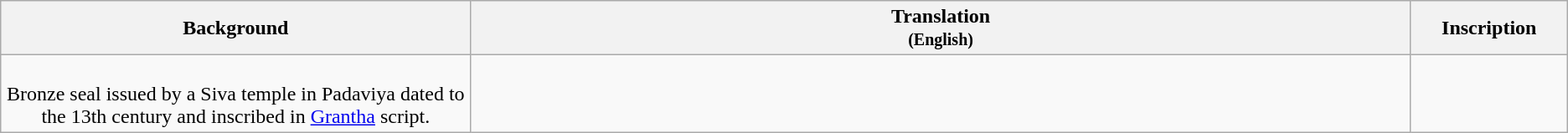<table class="wikitable centre">
<tr>
<th scope="col" align=left>Background<br></th>
<th>Translation<br><small>(English)</small></th>
<th>Inscription<br></th>
</tr>
<tr>
<td align=center width="30%"><br>Bronze seal issued by a Siva temple in Padaviya dated to the 13th century and inscribed in <a href='#'>Grantha</a> script.</td>
<td align=left><br></td>
<td align=center width="10%"><br></td>
</tr>
</table>
